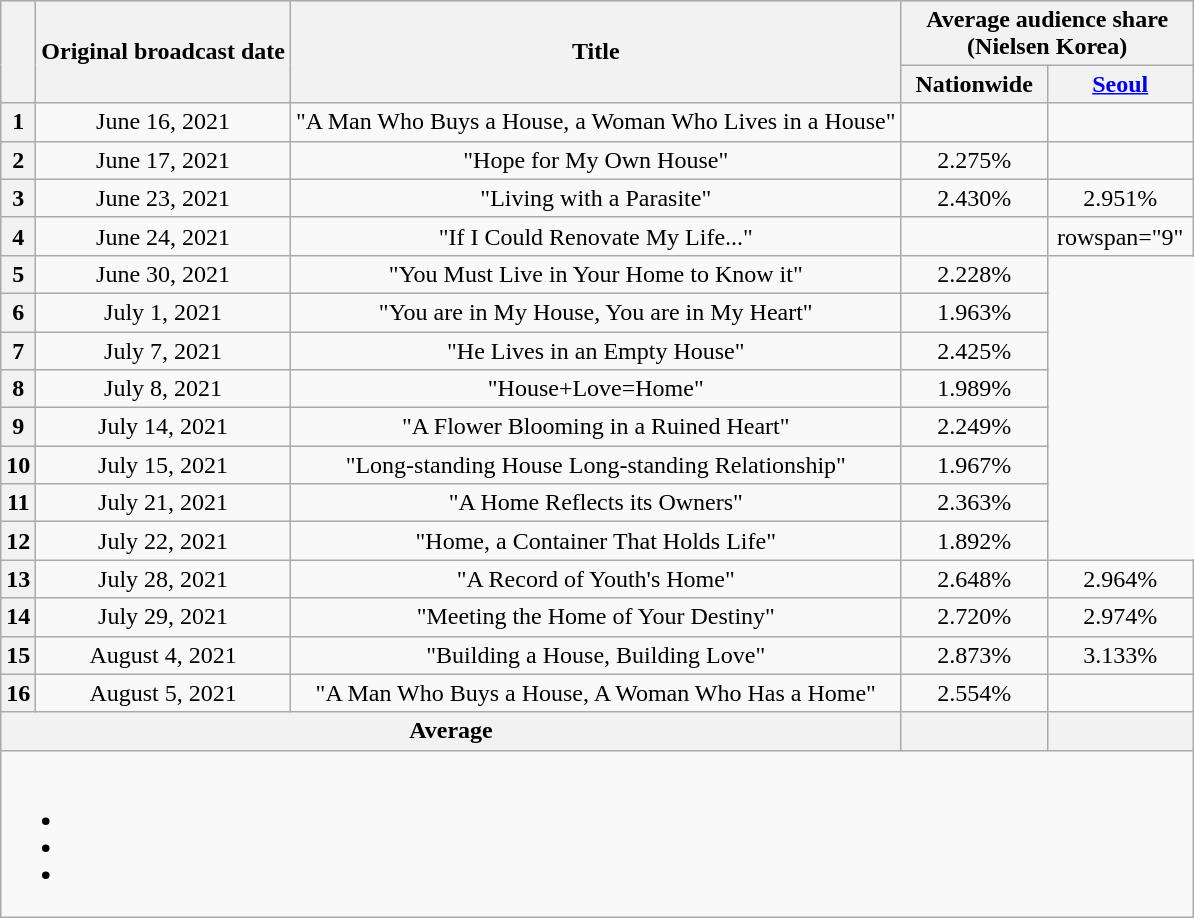<table class="wikitable" style="text-align:center; max-width:800px; margin-left: auto; margin-right: auto; border: none;">
<tr>
</tr>
<tr>
<th rowspan="2"></th>
<th rowspan="2">Original broadcast date</th>
<th rowspan="2">Title</th>
<th colspan="2">Average audience share<br>(Nielsen Korea)</th>
</tr>
<tr>
<th width="90">Nationwide</th>
<th width="90"><a href='#'>Seoul</a></th>
</tr>
<tr>
<th>1</th>
<td>June 16, 2021</td>
<td>"A Man Who Buys a House, a Woman Who Lives in a House"</td>
<td><strong></strong> </td>
<td><strong></strong> </td>
</tr>
<tr>
<th>2</th>
<td>June 17, 2021</td>
<td>"Hope for My Own House"</td>
<td>2.275% </td>
<td></td>
</tr>
<tr>
<th>3</th>
<td>June 23, 2021</td>
<td>"Living with a Parasite"</td>
<td>2.430% </td>
<td>2.951% </td>
</tr>
<tr>
<th>4</th>
<td>June 24, 2021</td>
<td>"If I Could Renovate My Life..."</td>
<td><strong></strong> </td>
<td>rowspan="9" </td>
</tr>
<tr>
<th>5</th>
<td>June 30, 2021</td>
<td>"You Must Live in Your Home to Know it"</td>
<td>2.228% </td>
</tr>
<tr>
<th>6</th>
<td>July 1, 2021</td>
<td>"You are in My House, You are in My Heart"</td>
<td>1.963% </td>
</tr>
<tr>
<th>7</th>
<td>July 7, 2021</td>
<td>"He Lives in an Empty House"</td>
<td>2.425% </td>
</tr>
<tr>
<th>8</th>
<td>July 8, 2021</td>
<td>"House+Love=Home"</td>
<td>1.989% </td>
</tr>
<tr>
<th>9</th>
<td>July 14, 2021</td>
<td>"A Flower Blooming in a Ruined Heart"</td>
<td>2.249% </td>
</tr>
<tr>
<th>10</th>
<td>July 15, 2021</td>
<td>"Long-standing House Long-standing Relationship"</td>
<td>1.967% </td>
</tr>
<tr>
<th>11</th>
<td>July 21, 2021</td>
<td>"A Home Reflects its Owners"</td>
<td>2.363% </td>
</tr>
<tr>
<th>12</th>
<td>July 22, 2021</td>
<td>"Home, a Container That Holds Life"</td>
<td>1.892% </td>
</tr>
<tr>
<th>13</th>
<td>July 28, 2021</td>
<td>"A Record of Youth's Home"</td>
<td>2.648% </td>
<td>2.964% </td>
</tr>
<tr>
<th>14</th>
<td>July 29, 2021</td>
<td>"Meeting the Home of Your Destiny"</td>
<td>2.720% </td>
<td>2.974% </td>
</tr>
<tr>
<th>15</th>
<td>August 4, 2021</td>
<td>"Building a House, Building Love"</td>
<td>2.873% </td>
<td>3.133% </td>
</tr>
<tr>
<th>16</th>
<td>August 5, 2021</td>
<td>"A Man Who Buys a House, A Woman Who Has a Home"</td>
<td>2.554% </td>
<td></td>
</tr>
<tr>
<th colspan="3">Average</th>
<th></th>
<th></th>
</tr>
<tr>
<td colspan="5"><br><ul><li></li><li></li><li></li></ul></td>
</tr>
</table>
